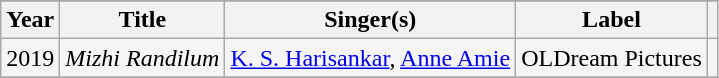<table class="wikitable sortable" style="background:#f5f5f5;">
<tr style="background:#B0C4DE;">
</tr>
<tr>
<th>Year</th>
<th>Title</th>
<th>Singer(s)</th>
<th>Label</th>
<th></th>
</tr>
<tr>
<td>2019</td>
<td><em>Mizhi Randilum</em></td>
<td><a href='#'>K. S. Harisankar</a>, <a href='#'>Anne Amie</a></td>
<td>OLDream Pictures</td>
<td></td>
</tr>
<tr>
</tr>
</table>
